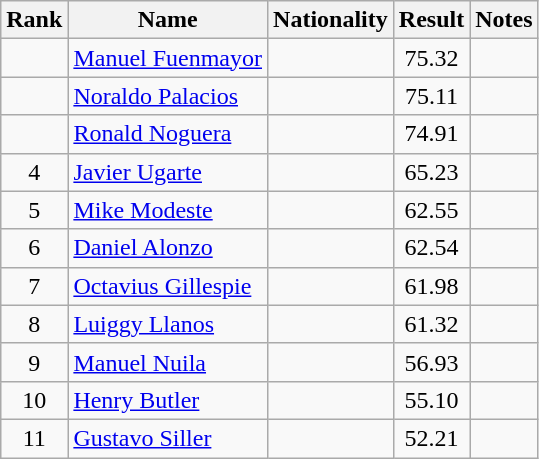<table class="wikitable sortable" style="text-align:center">
<tr>
<th>Rank</th>
<th>Name</th>
<th>Nationality</th>
<th>Result</th>
<th>Notes</th>
</tr>
<tr>
<td></td>
<td align=left><a href='#'>Manuel Fuenmayor</a></td>
<td align=left></td>
<td>75.32</td>
<td></td>
</tr>
<tr>
<td></td>
<td align=left><a href='#'>Noraldo Palacios</a></td>
<td align=left></td>
<td>75.11</td>
<td></td>
</tr>
<tr>
<td></td>
<td align=left><a href='#'>Ronald Noguera</a></td>
<td align=left></td>
<td>74.91</td>
<td></td>
</tr>
<tr>
<td>4</td>
<td align=left><a href='#'>Javier Ugarte</a></td>
<td align=left></td>
<td>65.23</td>
<td></td>
</tr>
<tr>
<td>5</td>
<td align=left><a href='#'>Mike Modeste</a></td>
<td align=left></td>
<td>62.55</td>
<td></td>
</tr>
<tr>
<td>6</td>
<td align=left><a href='#'>Daniel Alonzo</a></td>
<td align=left></td>
<td>62.54</td>
<td></td>
</tr>
<tr>
<td>7</td>
<td align=left><a href='#'>Octavius Gillespie</a></td>
<td align=left></td>
<td>61.98</td>
<td></td>
</tr>
<tr>
<td>8</td>
<td align=left><a href='#'>Luiggy Llanos</a></td>
<td align=left></td>
<td>61.32</td>
<td></td>
</tr>
<tr>
<td>9</td>
<td align=left><a href='#'>Manuel Nuila</a></td>
<td align=left></td>
<td>56.93</td>
<td></td>
</tr>
<tr>
<td>10</td>
<td align=left><a href='#'>Henry Butler</a></td>
<td align=left></td>
<td>55.10</td>
<td></td>
</tr>
<tr>
<td>11</td>
<td align=left><a href='#'>Gustavo Siller</a></td>
<td align=left></td>
<td>52.21</td>
<td></td>
</tr>
</table>
